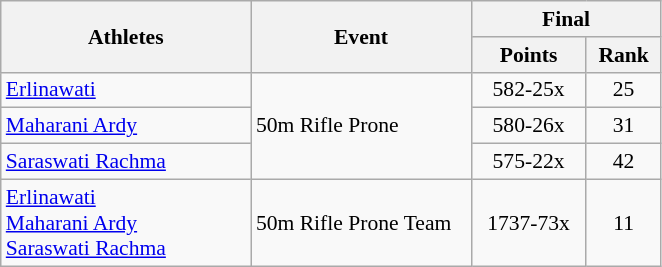<table class=wikitable style="font-size:90%; text-align:center">
<tr>
<th width="160" rowspan="2">Athletes</th>
<th width="140" rowspan="2">Event</th>
<th width="120" colspan="2">Final</th>
</tr>
<tr>
<th>Points</th>
<th>Rank</th>
</tr>
<tr>
<td align=left><a href='#'>Erlinawati</a></td>
<td align=left rowspan="3">50m Rifle Prone</td>
<td>582-25x</td>
<td>25</td>
</tr>
<tr>
<td align=left><a href='#'>Maharani Ardy</a></td>
<td>580-26x</td>
<td>31</td>
</tr>
<tr>
<td align=left><a href='#'>Saraswati Rachma</a></td>
<td>575-22x</td>
<td>42</td>
</tr>
<tr>
<td align=left><a href='#'>Erlinawati</a> <br> <a href='#'>Maharani Ardy</a> <br> <a href='#'>Saraswati Rachma</a></td>
<td align=left>50m Rifle Prone Team</td>
<td>1737-73x</td>
<td>11</td>
</tr>
</table>
